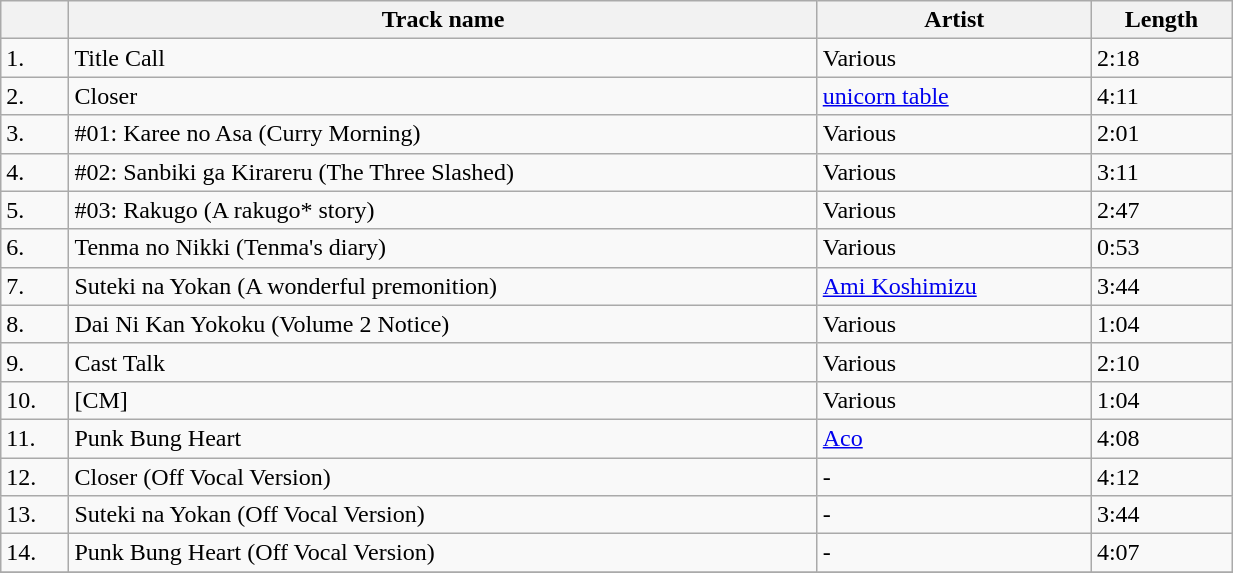<table class="wikitable" style="width:65%;">
<tr>
<th></th>
<th>Track name</th>
<th>Artist</th>
<th>Length</th>
</tr>
<tr>
<td>1.</td>
<td>Title Call</td>
<td>Various</td>
<td>2:18</td>
</tr>
<tr>
<td>2.</td>
<td>Closer</td>
<td><a href='#'>unicorn table</a></td>
<td>4:11</td>
</tr>
<tr>
<td>3.</td>
<td>#01: Karee no Asa (Curry Morning)</td>
<td>Various</td>
<td>2:01</td>
</tr>
<tr>
<td>4.</td>
<td>#02: Sanbiki ga Kirareru (The Three Slashed)</td>
<td>Various</td>
<td>3:11</td>
</tr>
<tr>
<td>5.</td>
<td>#03: Rakugo (A rakugo* story)</td>
<td>Various</td>
<td>2:47</td>
</tr>
<tr>
<td>6.</td>
<td>Tenma no Nikki (Tenma's diary)</td>
<td>Various</td>
<td>0:53</td>
</tr>
<tr>
<td>7.</td>
<td>Suteki na Yokan (A wonderful premonition)</td>
<td><a href='#'>Ami Koshimizu</a></td>
<td>3:44</td>
</tr>
<tr>
<td>8.</td>
<td>Dai Ni Kan Yokoku (Volume 2 Notice)</td>
<td>Various</td>
<td>1:04</td>
</tr>
<tr>
<td>9.</td>
<td>Cast Talk</td>
<td>Various</td>
<td>2:10</td>
</tr>
<tr>
<td>10.</td>
<td>[CM]</td>
<td>Various</td>
<td>1:04</td>
</tr>
<tr>
<td>11.</td>
<td>Punk Bung Heart</td>
<td><a href='#'>Aco</a></td>
<td>4:08</td>
</tr>
<tr>
<td>12.</td>
<td>Closer (Off Vocal Version)</td>
<td>-</td>
<td>4:12</td>
</tr>
<tr>
<td>13.</td>
<td>Suteki na Yokan (Off Vocal Version)</td>
<td>-</td>
<td>3:44</td>
</tr>
<tr>
<td>14.</td>
<td>Punk Bung Heart (Off Vocal Version)</td>
<td>-</td>
<td>4:07</td>
</tr>
<tr>
</tr>
</table>
